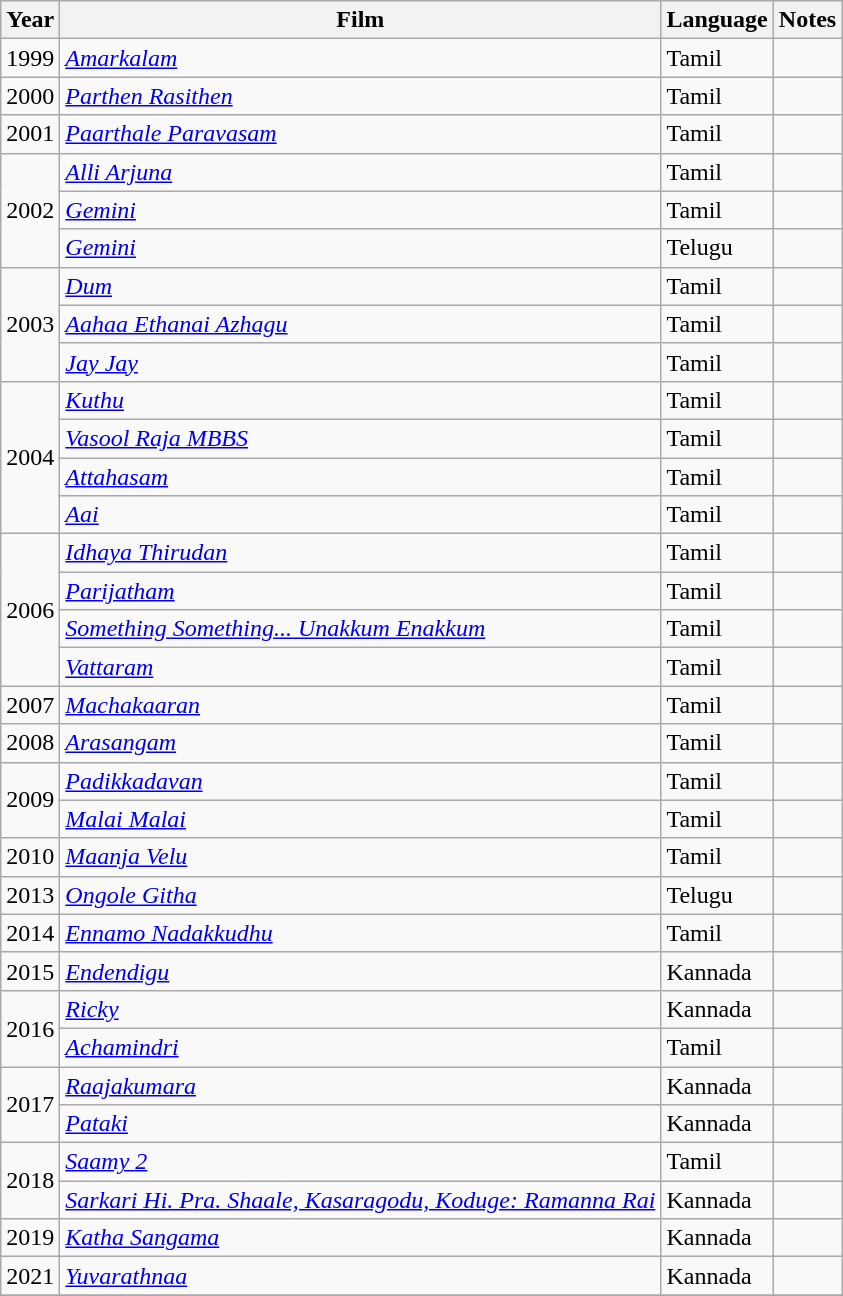<table class="wikitable">
<tr>
<th>Year</th>
<th>Film</th>
<th>Language</th>
<th>Notes</th>
</tr>
<tr>
<td>1999</td>
<td><em><a href='#'>Amarkalam</a></em></td>
<td>Tamil</td>
<td></td>
</tr>
<tr>
<td>2000</td>
<td><em><a href='#'>Parthen Rasithen</a></em></td>
<td>Tamil</td>
<td></td>
</tr>
<tr>
<td>2001</td>
<td><em><a href='#'>Paarthale Paravasam</a></em></td>
<td>Tamil</td>
<td></td>
</tr>
<tr>
<td rowspan="3">2002</td>
<td><em><a href='#'>Alli Arjuna</a></em></td>
<td>Tamil</td>
<td></td>
</tr>
<tr>
<td><em><a href='#'>Gemini</a></em></td>
<td>Tamil</td>
<td></td>
</tr>
<tr>
<td><em><a href='#'>Gemini</a></em></td>
<td>Telugu</td>
<td></td>
</tr>
<tr>
<td rowspan="3">2003</td>
<td><em><a href='#'>Dum</a></em></td>
<td>Tamil</td>
<td></td>
</tr>
<tr>
<td><em><a href='#'>Aahaa Ethanai Azhagu</a></em></td>
<td>Tamil</td>
<td></td>
</tr>
<tr>
<td><em><a href='#'>Jay Jay</a></em></td>
<td>Tamil</td>
<td></td>
</tr>
<tr>
<td rowspan="4">2004</td>
<td><em><a href='#'>Kuthu</a></em></td>
<td>Tamil</td>
<td></td>
</tr>
<tr>
<td><em><a href='#'>Vasool Raja MBBS</a></em></td>
<td>Tamil</td>
<td></td>
</tr>
<tr>
<td><em><a href='#'>Attahasam</a></em></td>
<td>Tamil</td>
<td></td>
</tr>
<tr>
<td><em><a href='#'>Aai</a></em></td>
<td>Tamil</td>
<td></td>
</tr>
<tr>
<td rowspan="4">2006</td>
<td><em><a href='#'>Idhaya Thirudan</a></em></td>
<td>Tamil</td>
<td></td>
</tr>
<tr>
<td><em><a href='#'>Parijatham</a></em></td>
<td>Tamil</td>
<td></td>
</tr>
<tr>
<td><em><a href='#'>Something Something... Unakkum Enakkum</a></em></td>
<td>Tamil</td>
<td></td>
</tr>
<tr>
<td><em><a href='#'>Vattaram</a></em></td>
<td>Tamil</td>
<td></td>
</tr>
<tr>
<td>2007</td>
<td><em><a href='#'>Machakaaran</a></em></td>
<td>Tamil</td>
<td></td>
</tr>
<tr>
<td>2008</td>
<td><em><a href='#'>Arasangam</a></em></td>
<td>Tamil</td>
<td></td>
</tr>
<tr>
<td rowspan="2">2009</td>
<td><em><a href='#'>Padikkadavan</a></em></td>
<td>Tamil</td>
<td></td>
</tr>
<tr>
<td><em><a href='#'>Malai Malai</a></em></td>
<td>Tamil</td>
<td></td>
</tr>
<tr>
<td>2010</td>
<td><em><a href='#'>Maanja Velu</a></em></td>
<td>Tamil</td>
<td></td>
</tr>
<tr>
<td>2013</td>
<td><em><a href='#'>Ongole Githa</a></em></td>
<td>Telugu</td>
<td></td>
</tr>
<tr>
<td>2014</td>
<td><em><a href='#'>Ennamo Nadakkudhu</a></em></td>
<td>Tamil</td>
<td></td>
</tr>
<tr>
<td>2015</td>
<td><em><a href='#'>Endendigu</a></em></td>
<td>Kannada</td>
<td></td>
</tr>
<tr>
<td rowspan="2">2016</td>
<td><em><a href='#'>Ricky</a></em></td>
<td>Kannada</td>
<td></td>
</tr>
<tr>
<td><em><a href='#'>Achamindri</a></em></td>
<td>Tamil</td>
<td></td>
</tr>
<tr>
<td rowspan="2">2017</td>
<td><em><a href='#'>Raajakumara</a></em></td>
<td>Kannada</td>
<td></td>
</tr>
<tr>
<td><em><a href='#'>Pataki</a></em></td>
<td>Kannada</td>
<td></td>
</tr>
<tr>
<td rowspan="2">2018</td>
<td><em><a href='#'>Saamy 2</a></em></td>
<td>Tamil</td>
<td></td>
</tr>
<tr>
<td><em><a href='#'>Sarkari Hi. Pra. Shaale, Kasaragodu, Koduge: Ramanna Rai</a></em></td>
<td>Kannada</td>
<td></td>
</tr>
<tr>
<td>2019</td>
<td><em><a href='#'>Katha Sangama</a></em></td>
<td>Kannada</td>
<td></td>
</tr>
<tr>
<td>2021</td>
<td><em><a href='#'>Yuvarathnaa</a></em></td>
<td>Kannada</td>
<td></td>
</tr>
<tr>
</tr>
</table>
